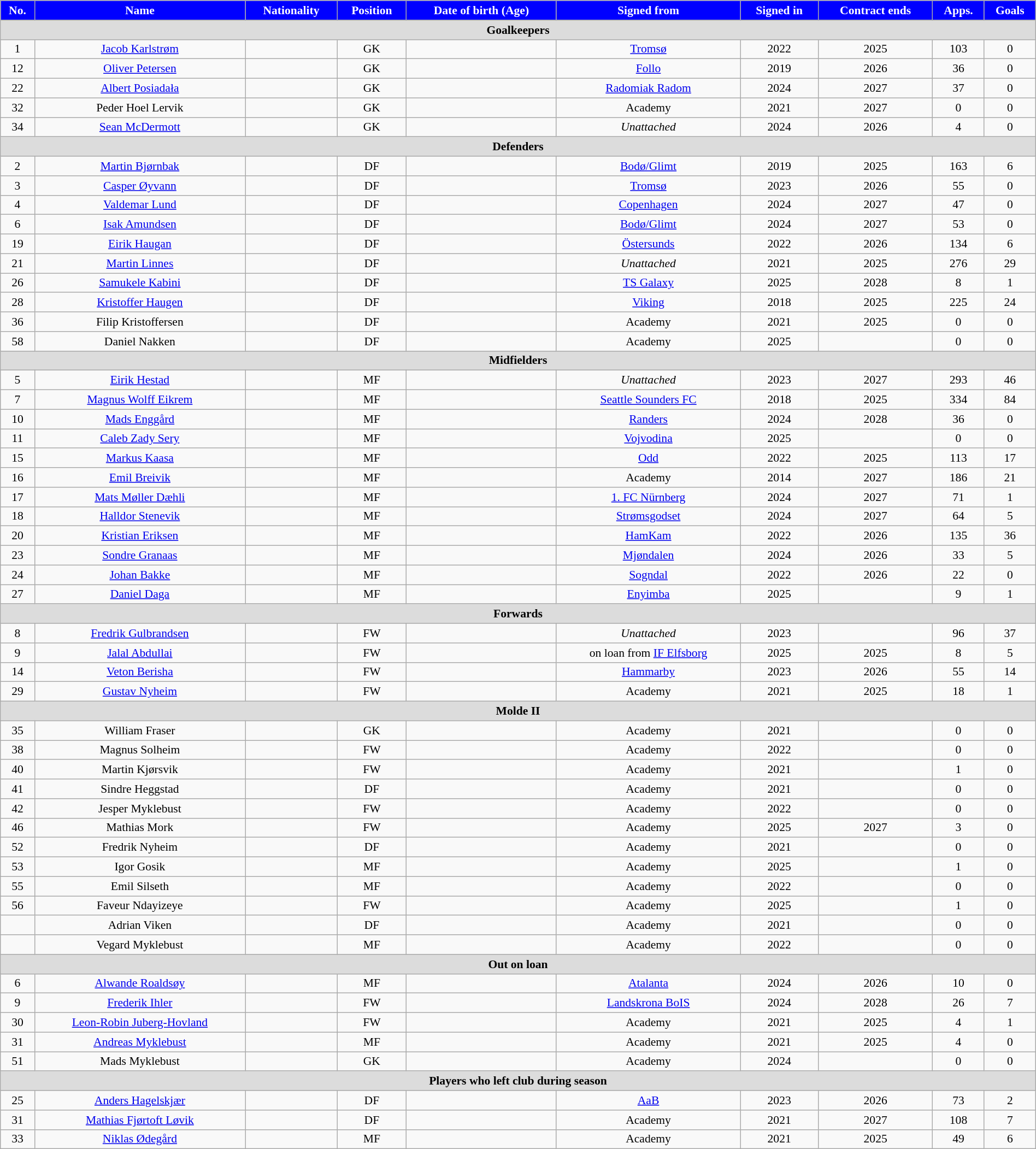<table class="wikitable"  style="text-align:center; font-size:90%; width:100%;">
<tr>
<th style="background:#00f; color:white; text-align:center;">No.</th>
<th style="background:#00f; color:white; text-align:center;">Name</th>
<th style="background:#00f; color:white; text-align:center;">Nationality</th>
<th style="background:#00f; color:white; text-align:center;">Position</th>
<th style="background:#00f; color:white; text-align:center;">Date of birth (Age)</th>
<th style="background:#00f; color:white; text-align:center;">Signed from</th>
<th style="background:#00f; color:white; text-align:center;">Signed in</th>
<th style="background:#00f; color:white; text-align:center;">Contract ends</th>
<th style="background:#00f; color:white; text-align:center;">Apps.</th>
<th style="background:#00f; color:white; text-align:center;">Goals</th>
</tr>
<tr>
<th colspan="11"  style="background:#dcdcdc; text-align:center;">Goalkeepers</th>
</tr>
<tr>
<td>1</td>
<td><a href='#'>Jacob Karlstrøm</a></td>
<td></td>
<td>GK</td>
<td></td>
<td><a href='#'>Tromsø</a></td>
<td>2022</td>
<td>2025</td>
<td>103</td>
<td>0</td>
</tr>
<tr>
<td>12</td>
<td><a href='#'>Oliver Petersen</a></td>
<td></td>
<td>GK</td>
<td></td>
<td><a href='#'>Follo</a></td>
<td>2019</td>
<td>2026</td>
<td>36</td>
<td>0</td>
</tr>
<tr>
<td>22</td>
<td><a href='#'>Albert Posiadała</a></td>
<td></td>
<td>GK</td>
<td></td>
<td><a href='#'>Radomiak Radom</a></td>
<td>2024</td>
<td>2027</td>
<td>37</td>
<td>0</td>
</tr>
<tr>
<td>32</td>
<td>Peder Hoel Lervik</td>
<td></td>
<td>GK</td>
<td></td>
<td>Academy</td>
<td>2021</td>
<td>2027</td>
<td>0</td>
<td>0</td>
</tr>
<tr>
<td>34</td>
<td><a href='#'>Sean McDermott</a></td>
<td></td>
<td>GK</td>
<td></td>
<td><em>Unattached</em></td>
<td>2024</td>
<td>2026</td>
<td>4</td>
<td>0</td>
</tr>
<tr>
<th colspan="11"  style="background:#dcdcdc; text-align:center;">Defenders</th>
</tr>
<tr>
<td>2</td>
<td><a href='#'>Martin Bjørnbak</a></td>
<td></td>
<td>DF</td>
<td></td>
<td><a href='#'>Bodø/Glimt</a></td>
<td>2019</td>
<td>2025</td>
<td>163</td>
<td>6</td>
</tr>
<tr>
<td>3</td>
<td><a href='#'>Casper Øyvann</a></td>
<td></td>
<td>DF</td>
<td></td>
<td><a href='#'>Tromsø</a></td>
<td>2023</td>
<td>2026</td>
<td>55</td>
<td>0</td>
</tr>
<tr>
<td>4</td>
<td><a href='#'>Valdemar Lund</a></td>
<td></td>
<td>DF</td>
<td></td>
<td><a href='#'>Copenhagen</a></td>
<td>2024</td>
<td>2027</td>
<td>47</td>
<td>0</td>
</tr>
<tr>
<td>6</td>
<td><a href='#'>Isak Amundsen</a></td>
<td></td>
<td>DF</td>
<td></td>
<td><a href='#'>Bodø/Glimt</a></td>
<td>2024</td>
<td>2027</td>
<td>53</td>
<td>0</td>
</tr>
<tr>
<td>19</td>
<td><a href='#'>Eirik Haugan</a></td>
<td></td>
<td>DF</td>
<td></td>
<td><a href='#'>Östersunds</a></td>
<td>2022</td>
<td>2026</td>
<td>134</td>
<td>6</td>
</tr>
<tr>
<td>21</td>
<td><a href='#'>Martin Linnes</a></td>
<td></td>
<td>DF</td>
<td></td>
<td><em>Unattached</em></td>
<td>2021</td>
<td>2025</td>
<td>276</td>
<td>29</td>
</tr>
<tr>
<td>26</td>
<td><a href='#'>Samukele Kabini</a></td>
<td></td>
<td>DF</td>
<td></td>
<td><a href='#'>TS Galaxy</a></td>
<td>2025</td>
<td>2028</td>
<td>8</td>
<td>1</td>
</tr>
<tr>
<td>28</td>
<td><a href='#'>Kristoffer Haugen</a></td>
<td></td>
<td>DF</td>
<td></td>
<td><a href='#'>Viking</a></td>
<td>2018</td>
<td>2025</td>
<td>225</td>
<td>24</td>
</tr>
<tr>
<td>36</td>
<td>Filip Kristoffersen</td>
<td></td>
<td>DF</td>
<td></td>
<td>Academy</td>
<td>2021</td>
<td>2025</td>
<td>0</td>
<td>0</td>
</tr>
<tr>
<td>58</td>
<td>Daniel Nakken</td>
<td></td>
<td>DF</td>
<td></td>
<td>Academy</td>
<td>2025</td>
<td></td>
<td>0</td>
<td>0</td>
</tr>
<tr>
<th colspan="11"  style="background:#dcdcdc; text-align:center;">Midfielders</th>
</tr>
<tr>
<td>5</td>
<td><a href='#'>Eirik Hestad</a></td>
<td></td>
<td>MF</td>
<td></td>
<td><em>Unattached</em></td>
<td>2023</td>
<td>2027</td>
<td>293</td>
<td>46</td>
</tr>
<tr>
<td>7</td>
<td><a href='#'>Magnus Wolff Eikrem</a></td>
<td></td>
<td>MF</td>
<td></td>
<td><a href='#'>Seattle Sounders FC</a></td>
<td>2018</td>
<td>2025</td>
<td>334</td>
<td>84</td>
</tr>
<tr>
<td>10</td>
<td><a href='#'>Mads Enggård</a></td>
<td></td>
<td>MF</td>
<td></td>
<td><a href='#'>Randers</a></td>
<td>2024</td>
<td>2028</td>
<td>36</td>
<td>0</td>
</tr>
<tr>
<td>11</td>
<td><a href='#'>Caleb Zady Sery</a></td>
<td></td>
<td>MF</td>
<td></td>
<td><a href='#'>Vojvodina</a></td>
<td>2025</td>
<td></td>
<td>0</td>
<td>0</td>
</tr>
<tr>
<td>15</td>
<td><a href='#'>Markus Kaasa</a></td>
<td></td>
<td>MF</td>
<td></td>
<td><a href='#'>Odd</a></td>
<td>2022</td>
<td>2025</td>
<td>113</td>
<td>17</td>
</tr>
<tr>
<td>16</td>
<td><a href='#'>Emil Breivik</a></td>
<td></td>
<td>MF</td>
<td></td>
<td>Academy</td>
<td>2014</td>
<td>2027</td>
<td>186</td>
<td>21</td>
</tr>
<tr>
<td>17</td>
<td><a href='#'>Mats Møller Dæhli</a></td>
<td></td>
<td>MF</td>
<td></td>
<td><a href='#'>1. FC Nürnberg</a></td>
<td>2024</td>
<td>2027</td>
<td>71</td>
<td>1</td>
</tr>
<tr>
<td>18</td>
<td><a href='#'>Halldor Stenevik</a></td>
<td></td>
<td>MF</td>
<td></td>
<td><a href='#'>Strømsgodset</a></td>
<td>2024</td>
<td>2027</td>
<td>64</td>
<td>5</td>
</tr>
<tr>
<td>20</td>
<td><a href='#'>Kristian Eriksen</a></td>
<td></td>
<td>MF</td>
<td></td>
<td><a href='#'>HamKam</a></td>
<td>2022</td>
<td>2026</td>
<td>135</td>
<td>36</td>
</tr>
<tr>
<td>23</td>
<td><a href='#'>Sondre Granaas</a></td>
<td></td>
<td>MF</td>
<td></td>
<td><a href='#'>Mjøndalen</a></td>
<td>2024</td>
<td>2026</td>
<td>33</td>
<td>5</td>
</tr>
<tr>
<td>24</td>
<td><a href='#'>Johan Bakke</a></td>
<td></td>
<td>MF</td>
<td></td>
<td><a href='#'>Sogndal</a></td>
<td>2022</td>
<td>2026</td>
<td>22</td>
<td>0</td>
</tr>
<tr>
<td>27</td>
<td><a href='#'>Daniel Daga</a></td>
<td></td>
<td>MF</td>
<td></td>
<td><a href='#'>Enyimba</a></td>
<td>2025</td>
<td></td>
<td>9</td>
<td>1</td>
</tr>
<tr>
<th colspan="11"  style="background:#dcdcdc; text-align:center;">Forwards</th>
</tr>
<tr>
<td>8</td>
<td><a href='#'>Fredrik Gulbrandsen</a></td>
<td></td>
<td>FW</td>
<td></td>
<td><em>Unattached</em></td>
<td>2023</td>
<td></td>
<td>96</td>
<td>37</td>
</tr>
<tr>
<td>9</td>
<td><a href='#'>Jalal Abdullai</a></td>
<td></td>
<td>FW</td>
<td></td>
<td>on loan from <a href='#'>IF Elfsborg</a></td>
<td>2025</td>
<td>2025</td>
<td>8</td>
<td>5</td>
</tr>
<tr>
<td>14</td>
<td><a href='#'>Veton Berisha</a></td>
<td></td>
<td>FW</td>
<td></td>
<td><a href='#'>Hammarby</a></td>
<td>2023</td>
<td>2026</td>
<td>55</td>
<td>14</td>
</tr>
<tr>
<td>29</td>
<td><a href='#'>Gustav Nyheim</a></td>
<td></td>
<td>FW</td>
<td></td>
<td>Academy</td>
<td>2021</td>
<td>2025</td>
<td>18</td>
<td>1</td>
</tr>
<tr>
<th colspan="11"  style="background:#dcdcdc; text-align:center;">Molde II</th>
</tr>
<tr>
<td>35</td>
<td>William Fraser</td>
<td></td>
<td>GK</td>
<td></td>
<td>Academy</td>
<td>2021</td>
<td></td>
<td>0</td>
<td>0</td>
</tr>
<tr>
<td>38</td>
<td>Magnus Solheim</td>
<td></td>
<td>FW</td>
<td></td>
<td>Academy</td>
<td>2022</td>
<td></td>
<td>0</td>
<td>0</td>
</tr>
<tr>
<td>40</td>
<td>Martin Kjørsvik</td>
<td></td>
<td>FW</td>
<td></td>
<td>Academy</td>
<td>2021</td>
<td></td>
<td>1</td>
<td>0</td>
</tr>
<tr>
<td>41</td>
<td>Sindre Heggstad</td>
<td></td>
<td>DF</td>
<td></td>
<td>Academy</td>
<td>2021</td>
<td></td>
<td>0</td>
<td>0</td>
</tr>
<tr>
<td>42</td>
<td>Jesper Myklebust</td>
<td></td>
<td>FW</td>
<td></td>
<td>Academy</td>
<td>2022</td>
<td></td>
<td>0</td>
<td>0</td>
</tr>
<tr>
<td>46</td>
<td>Mathias Mork</td>
<td></td>
<td>FW</td>
<td></td>
<td>Academy</td>
<td>2025</td>
<td>2027</td>
<td>3</td>
<td>0</td>
</tr>
<tr>
<td>52</td>
<td>Fredrik Nyheim</td>
<td></td>
<td>DF</td>
<td></td>
<td>Academy</td>
<td>2021</td>
<td></td>
<td>0</td>
<td>0</td>
</tr>
<tr>
<td>53</td>
<td>Igor Gosik</td>
<td></td>
<td>MF</td>
<td></td>
<td>Academy</td>
<td>2025</td>
<td></td>
<td>1</td>
<td>0</td>
</tr>
<tr>
<td>55</td>
<td>Emil Silseth</td>
<td></td>
<td>MF</td>
<td></td>
<td>Academy</td>
<td>2022</td>
<td></td>
<td>0</td>
<td>0</td>
</tr>
<tr>
<td>56</td>
<td>Faveur Ndayizeye</td>
<td></td>
<td>FW</td>
<td></td>
<td>Academy</td>
<td>2025</td>
<td></td>
<td>1</td>
<td>0</td>
</tr>
<tr>
<td></td>
<td>Adrian Viken</td>
<td></td>
<td>DF</td>
<td></td>
<td>Academy</td>
<td>2021</td>
<td></td>
<td>0</td>
<td>0</td>
</tr>
<tr>
<td></td>
<td>Vegard Myklebust</td>
<td></td>
<td>MF</td>
<td></td>
<td>Academy</td>
<td>2022</td>
<td></td>
<td>0</td>
<td>0</td>
</tr>
<tr>
<th colspan="11"  style="background:#dcdcdc; text-align:center;">Out on loan</th>
</tr>
<tr>
<td>6</td>
<td><a href='#'>Alwande Roaldsøy</a></td>
<td></td>
<td>MF</td>
<td></td>
<td><a href='#'>Atalanta</a></td>
<td>2024</td>
<td>2026</td>
<td>10</td>
<td>0</td>
</tr>
<tr>
<td>9</td>
<td><a href='#'>Frederik Ihler</a></td>
<td></td>
<td>FW</td>
<td></td>
<td><a href='#'>Landskrona BoIS</a></td>
<td>2024</td>
<td>2028</td>
<td>26</td>
<td>7</td>
</tr>
<tr>
<td>30</td>
<td><a href='#'>Leon-Robin Juberg-Hovland</a></td>
<td></td>
<td>FW</td>
<td></td>
<td>Academy</td>
<td>2021</td>
<td>2025</td>
<td>4</td>
<td>1</td>
</tr>
<tr>
<td>31</td>
<td><a href='#'>Andreas Myklebust</a></td>
<td></td>
<td>MF</td>
<td></td>
<td>Academy</td>
<td>2021</td>
<td>2025</td>
<td>4</td>
<td>0</td>
</tr>
<tr>
<td>51</td>
<td>Mads Myklebust</td>
<td></td>
<td>GK</td>
<td></td>
<td>Academy</td>
<td>2024</td>
<td></td>
<td>0</td>
<td>0</td>
</tr>
<tr>
<th colspan="11"  style="background:#dcdcdc; text-align:center;">Players who left club during season</th>
</tr>
<tr>
<td>25</td>
<td><a href='#'>Anders Hagelskjær</a></td>
<td></td>
<td>DF</td>
<td></td>
<td><a href='#'>AaB</a></td>
<td>2023</td>
<td>2026</td>
<td>73</td>
<td>2</td>
</tr>
<tr>
<td>31</td>
<td><a href='#'>Mathias Fjørtoft Løvik</a></td>
<td></td>
<td>DF</td>
<td></td>
<td>Academy</td>
<td>2021</td>
<td>2027</td>
<td>108</td>
<td>7</td>
</tr>
<tr>
<td>33</td>
<td><a href='#'>Niklas Ødegård</a></td>
<td></td>
<td>MF</td>
<td></td>
<td>Academy</td>
<td>2021</td>
<td>2025</td>
<td>49</td>
<td>6</td>
</tr>
</table>
